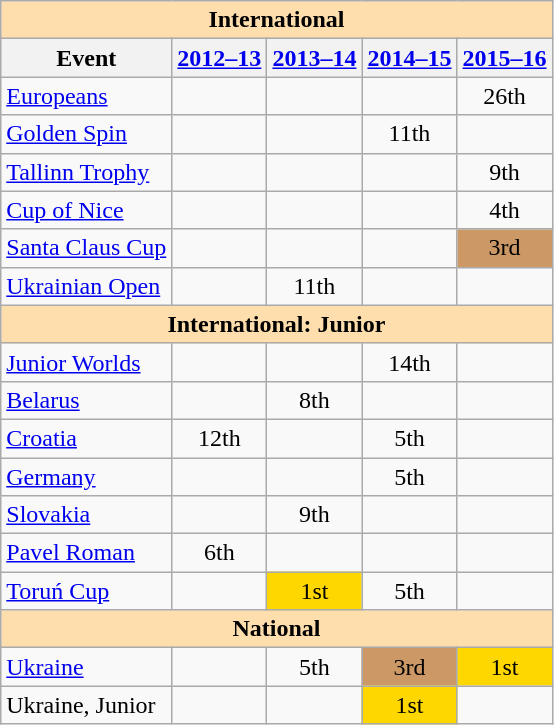<table class="wikitable" style="text-align:center">
<tr>
<th style="background-color: #ffdead; " colspan=5 align=center>International</th>
</tr>
<tr>
<th>Event</th>
<th><a href='#'>2012–13</a></th>
<th><a href='#'>2013–14</a></th>
<th><a href='#'>2014–15</a></th>
<th><a href='#'>2015–16</a></th>
</tr>
<tr>
<td align=left><a href='#'>Europeans</a></td>
<td></td>
<td></td>
<td></td>
<td>26th</td>
</tr>
<tr>
<td align=left> <a href='#'>Golden Spin</a></td>
<td></td>
<td></td>
<td>11th</td>
<td></td>
</tr>
<tr>
<td align=left> <a href='#'>Tallinn Trophy</a></td>
<td></td>
<td></td>
<td></td>
<td>9th</td>
</tr>
<tr>
<td align=left><a href='#'>Cup of Nice</a></td>
<td></td>
<td></td>
<td></td>
<td>4th</td>
</tr>
<tr>
<td align=left><a href='#'>Santa Claus Cup</a></td>
<td></td>
<td></td>
<td></td>
<td bgcolor=cc9966>3rd</td>
</tr>
<tr>
<td align=left><a href='#'>Ukrainian Open</a></td>
<td></td>
<td>11th</td>
<td></td>
<td></td>
</tr>
<tr>
<th style="background-color: #ffdead; " colspan=5 align=center>International: Junior</th>
</tr>
<tr>
<td align=left><a href='#'>Junior Worlds</a></td>
<td></td>
<td></td>
<td>14th</td>
<td></td>
</tr>
<tr>
<td align=left> <a href='#'>Belarus</a></td>
<td></td>
<td>8th</td>
<td></td>
<td></td>
</tr>
<tr>
<td align=left> <a href='#'>Croatia</a></td>
<td>12th</td>
<td></td>
<td>5th</td>
<td></td>
</tr>
<tr>
<td align=left> <a href='#'>Germany</a></td>
<td></td>
<td></td>
<td>5th</td>
<td></td>
</tr>
<tr>
<td align=left> <a href='#'>Slovakia</a></td>
<td></td>
<td>9th</td>
<td></td>
<td></td>
</tr>
<tr>
<td align=left><a href='#'>Pavel Roman</a></td>
<td>6th</td>
<td></td>
<td></td>
<td></td>
</tr>
<tr>
<td align=left><a href='#'>Toruń Cup</a></td>
<td></td>
<td bgcolor=gold>1st</td>
<td>5th</td>
<td></td>
</tr>
<tr>
<th style="background-color: #ffdead; " colspan=5 align=center>National</th>
</tr>
<tr>
<td align=left><a href='#'>Ukraine</a></td>
<td></td>
<td>5th</td>
<td bgcolor=cc9966>3rd</td>
<td bgcolor=gold>1st</td>
</tr>
<tr>
<td align=left>Ukraine, Junior</td>
<td></td>
<td></td>
<td bgcolor=gold>1st</td>
<td></td>
</tr>
</table>
